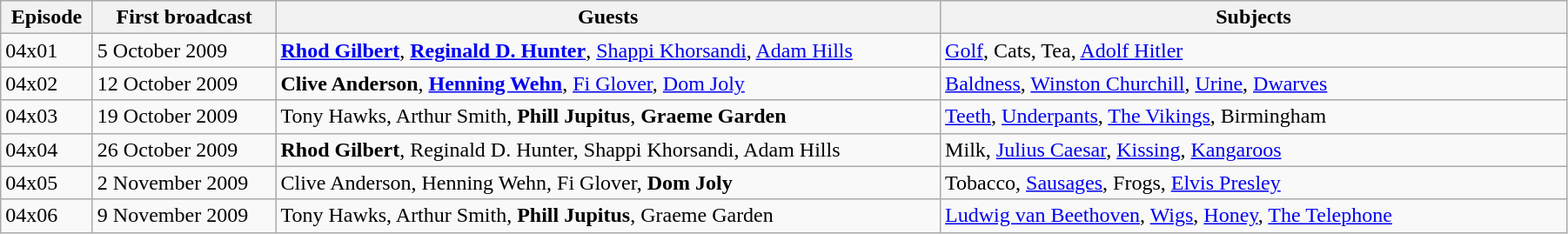<table class="wikitable" style="width:95%;">
<tr>
<th>Episode</th>
<th>First broadcast</th>
<th>Guests</th>
<th style="width:40%;">Subjects</th>
</tr>
<tr>
<td>04x01</td>
<td>5 October 2009</td>
<td><strong><a href='#'>Rhod Gilbert</a></strong>, <strong><a href='#'>Reginald D. Hunter</a></strong>, <a href='#'>Shappi Khorsandi</a>, <a href='#'>Adam Hills</a></td>
<td><a href='#'>Golf</a>, Cats, Tea, <a href='#'>Adolf Hitler</a></td>
</tr>
<tr>
<td>04x02</td>
<td>12 October 2009</td>
<td><strong>Clive Anderson</strong>, <strong><a href='#'>Henning Wehn</a></strong>, <a href='#'>Fi Glover</a>, <a href='#'>Dom Joly</a></td>
<td><a href='#'>Baldness</a>, <a href='#'>Winston Churchill</a>, <a href='#'>Urine</a>, <a href='#'>Dwarves</a></td>
</tr>
<tr>
<td>04x03</td>
<td>19 October 2009</td>
<td>Tony Hawks, Arthur Smith, <strong>Phill Jupitus</strong>, <strong>Graeme Garden</strong></td>
<td><a href='#'>Teeth</a>, <a href='#'>Underpants</a>, <a href='#'>The Vikings</a>, Birmingham</td>
</tr>
<tr>
<td>04x04</td>
<td>26 October 2009</td>
<td><strong>Rhod Gilbert</strong>, Reginald D. Hunter, Shappi Khorsandi, Adam Hills</td>
<td>Milk, <a href='#'>Julius Caesar</a>, <a href='#'>Kissing</a>, <a href='#'>Kangaroos</a></td>
</tr>
<tr>
<td>04x05</td>
<td>2 November 2009</td>
<td>Clive Anderson, Henning Wehn, Fi Glover, <strong>Dom Joly</strong></td>
<td>Tobacco, <a href='#'>Sausages</a>, Frogs, <a href='#'>Elvis Presley</a></td>
</tr>
<tr>
<td>04x06</td>
<td>9 November 2009</td>
<td>Tony Hawks, Arthur Smith, <strong>Phill Jupitus</strong>, Graeme Garden</td>
<td><a href='#'>Ludwig van Beethoven</a>, <a href='#'>Wigs</a>, <a href='#'>Honey</a>, <a href='#'>The Telephone</a></td>
</tr>
</table>
